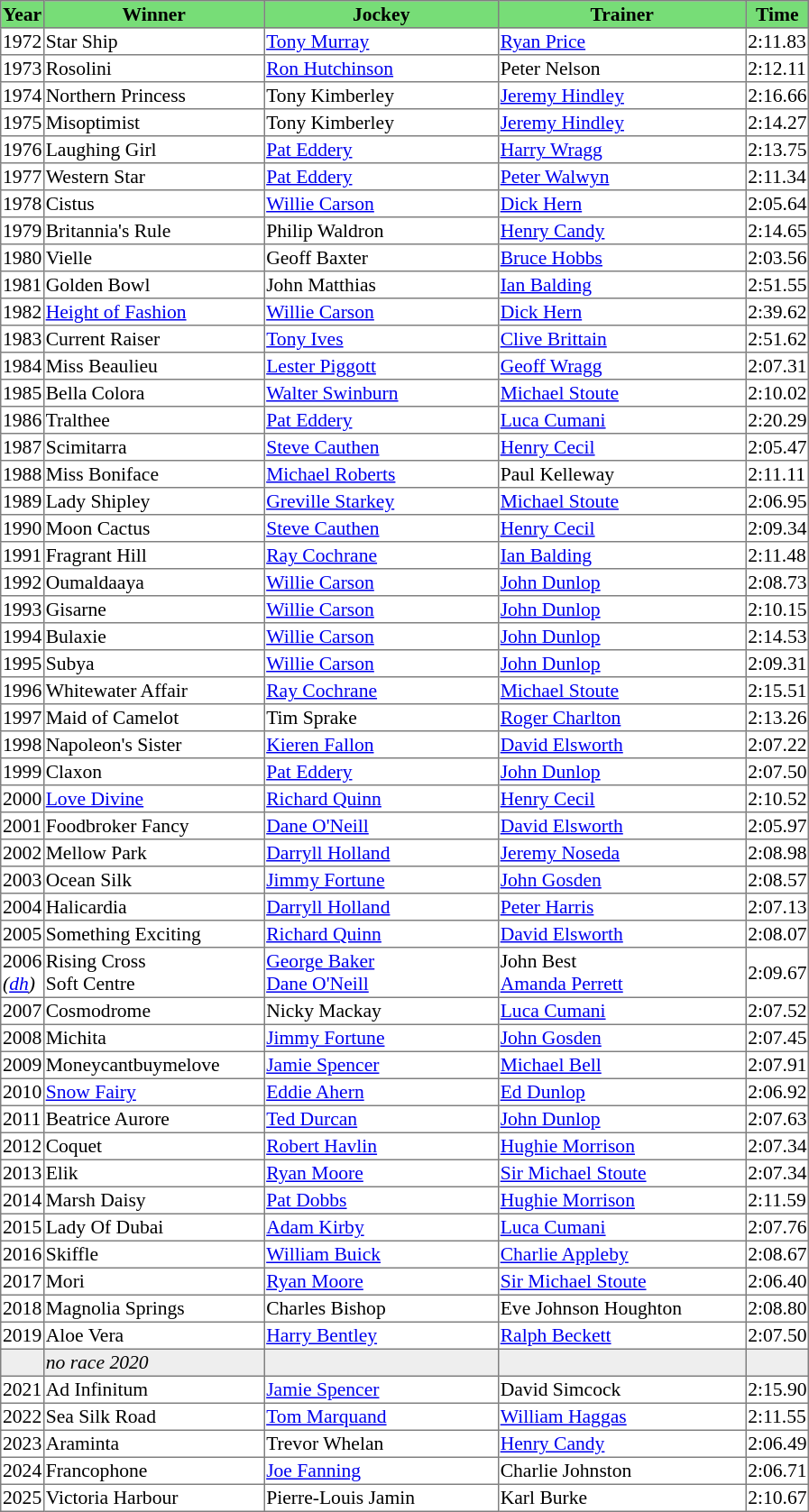<table class = "sortable" | border="1" style="border-collapse: collapse; font-size:90%">
<tr bgcolor="#77dd77" align="center">
<th>Year</th>
<th>Winner</th>
<th>Jockey</th>
<th>Trainer</th>
<th>Time</th>
</tr>
<tr>
<td>1972</td>
<td width=160px>Star Ship</td>
<td width=170px><a href='#'>Tony Murray</a></td>
<td width=180px><a href='#'>Ryan Price</a></td>
<td>2:11.83</td>
</tr>
<tr>
<td>1973</td>
<td>Rosolini</td>
<td><a href='#'>Ron Hutchinson</a></td>
<td>Peter Nelson</td>
<td>2:12.11</td>
</tr>
<tr>
<td>1974</td>
<td>Northern Princess</td>
<td>Tony Kimberley</td>
<td><a href='#'>Jeremy Hindley</a></td>
<td>2:16.66</td>
</tr>
<tr>
<td>1975</td>
<td>Misoptimist</td>
<td>Tony Kimberley</td>
<td><a href='#'>Jeremy Hindley</a></td>
<td>2:14.27</td>
</tr>
<tr>
<td>1976</td>
<td>Laughing Girl</td>
<td><a href='#'>Pat Eddery</a></td>
<td><a href='#'>Harry Wragg</a></td>
<td>2:13.75</td>
</tr>
<tr>
<td>1977</td>
<td>Western Star</td>
<td><a href='#'>Pat Eddery</a></td>
<td><a href='#'>Peter Walwyn</a></td>
<td>2:11.34</td>
</tr>
<tr>
<td>1978</td>
<td>Cistus</td>
<td><a href='#'>Willie Carson</a></td>
<td><a href='#'>Dick Hern</a></td>
<td>2:05.64</td>
</tr>
<tr>
<td>1979</td>
<td>Britannia's Rule</td>
<td>Philip Waldron</td>
<td><a href='#'>Henry Candy</a></td>
<td>2:14.65</td>
</tr>
<tr>
<td>1980</td>
<td>Vielle </td>
<td>Geoff Baxter</td>
<td><a href='#'>Bruce Hobbs</a></td>
<td>2:03.56</td>
</tr>
<tr>
<td>1981</td>
<td>Golden Bowl</td>
<td>John Matthias</td>
<td><a href='#'>Ian Balding</a></td>
<td>2:51.55</td>
</tr>
<tr>
<td>1982</td>
<td><a href='#'>Height of Fashion</a></td>
<td><a href='#'>Willie Carson</a></td>
<td><a href='#'>Dick Hern</a></td>
<td>2:39.62</td>
</tr>
<tr>
<td>1983</td>
<td>Current Raiser</td>
<td><a href='#'>Tony Ives</a></td>
<td><a href='#'>Clive Brittain</a></td>
<td>2:51.62</td>
</tr>
<tr>
<td>1984</td>
<td>Miss Beaulieu</td>
<td><a href='#'>Lester Piggott</a></td>
<td><a href='#'>Geoff Wragg</a></td>
<td>2:07.31</td>
</tr>
<tr>
<td>1985</td>
<td>Bella Colora</td>
<td><a href='#'>Walter Swinburn</a></td>
<td><a href='#'>Michael Stoute</a></td>
<td>2:10.02</td>
</tr>
<tr>
<td>1986</td>
<td>Tralthee</td>
<td><a href='#'>Pat Eddery</a></td>
<td><a href='#'>Luca Cumani</a></td>
<td>2:20.29</td>
</tr>
<tr>
<td>1987</td>
<td>Scimitarra</td>
<td><a href='#'>Steve Cauthen</a></td>
<td><a href='#'>Henry Cecil</a></td>
<td>2:05.47</td>
</tr>
<tr>
<td>1988</td>
<td>Miss Boniface</td>
<td><a href='#'>Michael Roberts</a></td>
<td>Paul Kelleway</td>
<td>2:11.11</td>
</tr>
<tr>
<td>1989</td>
<td>Lady Shipley</td>
<td><a href='#'>Greville Starkey</a></td>
<td><a href='#'>Michael Stoute</a></td>
<td>2:06.95</td>
</tr>
<tr>
<td>1990</td>
<td>Moon Cactus</td>
<td><a href='#'>Steve Cauthen</a></td>
<td><a href='#'>Henry Cecil</a></td>
<td>2:09.34</td>
</tr>
<tr>
<td>1991</td>
<td>Fragrant Hill</td>
<td><a href='#'>Ray Cochrane</a></td>
<td><a href='#'>Ian Balding</a></td>
<td>2:11.48</td>
</tr>
<tr>
<td>1992</td>
<td>Oumaldaaya</td>
<td><a href='#'>Willie Carson</a></td>
<td><a href='#'>John Dunlop</a></td>
<td>2:08.73</td>
</tr>
<tr>
<td>1993</td>
<td>Gisarne</td>
<td><a href='#'>Willie Carson</a></td>
<td><a href='#'>John Dunlop</a></td>
<td>2:10.15</td>
</tr>
<tr>
<td>1994</td>
<td>Bulaxie</td>
<td><a href='#'>Willie Carson</a></td>
<td><a href='#'>John Dunlop</a></td>
<td>2:14.53</td>
</tr>
<tr>
<td>1995</td>
<td>Subya</td>
<td><a href='#'>Willie Carson</a></td>
<td><a href='#'>John Dunlop</a></td>
<td>2:09.31</td>
</tr>
<tr>
<td>1996</td>
<td>Whitewater Affair</td>
<td><a href='#'>Ray Cochrane</a></td>
<td><a href='#'>Michael Stoute</a></td>
<td>2:15.51</td>
</tr>
<tr>
<td>1997</td>
<td>Maid of Camelot</td>
<td>Tim Sprake</td>
<td><a href='#'>Roger Charlton</a></td>
<td>2:13.26</td>
</tr>
<tr>
<td>1998</td>
<td>Napoleon's Sister</td>
<td><a href='#'>Kieren Fallon</a></td>
<td><a href='#'>David Elsworth</a></td>
<td>2:07.22</td>
</tr>
<tr>
<td>1999</td>
<td>Claxon</td>
<td><a href='#'>Pat Eddery</a></td>
<td><a href='#'>John Dunlop</a></td>
<td>2:07.50</td>
</tr>
<tr>
<td>2000</td>
<td><a href='#'>Love Divine</a></td>
<td><a href='#'>Richard Quinn</a></td>
<td><a href='#'>Henry Cecil</a></td>
<td>2:10.52</td>
</tr>
<tr>
<td>2001</td>
<td>Foodbroker Fancy</td>
<td><a href='#'>Dane O'Neill</a></td>
<td><a href='#'>David Elsworth</a></td>
<td>2:05.97</td>
</tr>
<tr>
<td>2002</td>
<td>Mellow Park</td>
<td><a href='#'>Darryll Holland</a></td>
<td><a href='#'>Jeremy Noseda</a></td>
<td>2:08.98</td>
</tr>
<tr>
<td>2003</td>
<td>Ocean Silk</td>
<td><a href='#'>Jimmy Fortune</a></td>
<td><a href='#'>John Gosden</a></td>
<td>2:08.57</td>
</tr>
<tr>
<td>2004</td>
<td>Halicardia</td>
<td><a href='#'>Darryll Holland</a></td>
<td><a href='#'>Peter Harris</a></td>
<td>2:07.13</td>
</tr>
<tr>
<td>2005</td>
<td>Something Exciting</td>
<td><a href='#'>Richard Quinn</a></td>
<td><a href='#'>David Elsworth</a></td>
<td>2:08.07</td>
</tr>
<tr>
<td>2006<br><em>(<a href='#'>dh</a>)</em></td>
<td>Rising Cross<br>Soft Centre</td>
<td><a href='#'>George Baker</a><br><a href='#'>Dane O'Neill</a></td>
<td>John Best<br><a href='#'>Amanda Perrett</a></td>
<td>2:09.67</td>
</tr>
<tr>
<td>2007</td>
<td>Cosmodrome</td>
<td>Nicky Mackay</td>
<td><a href='#'>Luca Cumani</a></td>
<td>2:07.52</td>
</tr>
<tr>
<td>2008</td>
<td>Michita</td>
<td><a href='#'>Jimmy Fortune</a></td>
<td><a href='#'>John Gosden</a></td>
<td>2:07.45</td>
</tr>
<tr>
<td>2009</td>
<td>Moneycantbuymelove</td>
<td><a href='#'>Jamie Spencer</a></td>
<td><a href='#'>Michael Bell</a></td>
<td>2:07.91</td>
</tr>
<tr>
<td>2010</td>
<td><a href='#'>Snow Fairy</a></td>
<td><a href='#'>Eddie Ahern</a></td>
<td><a href='#'>Ed Dunlop</a></td>
<td>2:06.92</td>
</tr>
<tr>
<td>2011</td>
<td>Beatrice Aurore</td>
<td><a href='#'>Ted Durcan</a></td>
<td><a href='#'>John Dunlop</a></td>
<td>2:07.63</td>
</tr>
<tr>
<td>2012</td>
<td>Coquet</td>
<td><a href='#'>Robert Havlin</a></td>
<td><a href='#'>Hughie Morrison</a></td>
<td>2:07.34</td>
</tr>
<tr>
<td>2013</td>
<td>Elik</td>
<td><a href='#'>Ryan Moore</a></td>
<td><a href='#'>Sir Michael Stoute</a></td>
<td>2:07.34</td>
</tr>
<tr>
<td>2014</td>
<td>Marsh Daisy</td>
<td><a href='#'>Pat Dobbs</a></td>
<td><a href='#'>Hughie Morrison</a></td>
<td>2:11.59</td>
</tr>
<tr>
<td>2015</td>
<td>Lady Of Dubai</td>
<td><a href='#'>Adam Kirby</a></td>
<td><a href='#'>Luca Cumani</a></td>
<td>2:07.76</td>
</tr>
<tr>
<td>2016</td>
<td>Skiffle</td>
<td><a href='#'>William Buick</a></td>
<td><a href='#'>Charlie Appleby</a></td>
<td>2:08.67</td>
</tr>
<tr>
<td>2017</td>
<td>Mori</td>
<td><a href='#'>Ryan Moore</a></td>
<td><a href='#'>Sir Michael Stoute</a></td>
<td>2:06.40</td>
</tr>
<tr>
<td>2018</td>
<td>Magnolia Springs</td>
<td>Charles Bishop</td>
<td>Eve Johnson Houghton</td>
<td>2:08.80</td>
</tr>
<tr>
<td>2019</td>
<td>Aloe Vera</td>
<td><a href='#'>Harry Bentley</a></td>
<td><a href='#'>Ralph Beckett</a></td>
<td>2:07.50</td>
</tr>
<tr bgcolor="#eeeeee">
<td data-sort-value="2020"></td>
<td><em>no race 2020</em> </td>
<td></td>
<td></td>
<td></td>
</tr>
<tr>
<td>2021</td>
<td>Ad Infinitum</td>
<td><a href='#'>Jamie Spencer</a></td>
<td>David Simcock</td>
<td>2:15.90</td>
</tr>
<tr>
<td>2022</td>
<td>Sea Silk Road</td>
<td><a href='#'>Tom Marquand</a></td>
<td><a href='#'>William Haggas</a></td>
<td>2:11.55</td>
</tr>
<tr>
<td>2023</td>
<td>Araminta</td>
<td>Trevor Whelan</td>
<td><a href='#'>Henry Candy</a></td>
<td>2:06.49</td>
</tr>
<tr>
<td>2024</td>
<td>Francophone</td>
<td><a href='#'>Joe Fanning</a></td>
<td>Charlie Johnston</td>
<td>2:06.71</td>
</tr>
<tr>
<td>2025</td>
<td>Victoria Harbour</td>
<td>Pierre-Louis Jamin</td>
<td>Karl Burke</td>
<td>2:10.67</td>
</tr>
</table>
